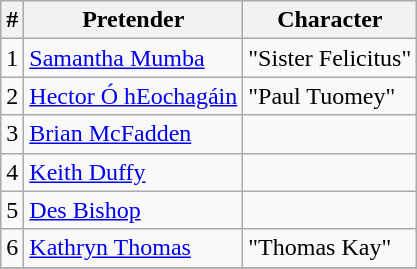<table class="wikitable">
<tr>
<th>#</th>
<th>Pretender</th>
<th>Character</th>
</tr>
<tr>
<td>1</td>
<td><a href='#'>Samantha Mumba</a></td>
<td>"Sister Felicitus"</td>
</tr>
<tr>
<td>2</td>
<td><a href='#'>Hector Ó hEochagáin</a></td>
<td>"Paul Tuomey"</td>
</tr>
<tr>
<td>3</td>
<td><a href='#'>Brian McFadden</a></td>
<td></td>
</tr>
<tr>
<td>4</td>
<td><a href='#'>Keith Duffy</a></td>
<td></td>
</tr>
<tr>
<td>5</td>
<td><a href='#'>Des Bishop</a></td>
<td></td>
</tr>
<tr>
<td>6</td>
<td><a href='#'>Kathryn Thomas</a></td>
<td>"Thomas Kay"</td>
</tr>
<tr>
</tr>
</table>
